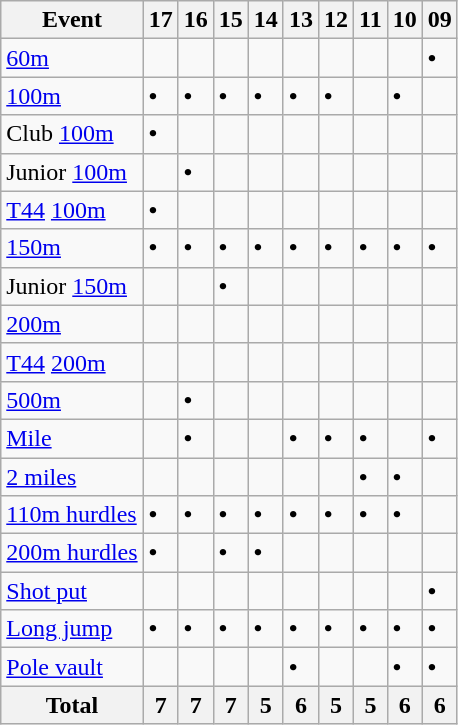<table class="wikitable">
<tr>
<th>Event</th>
<th>17</th>
<th>16</th>
<th>15</th>
<th>14</th>
<th>13</th>
<th>12</th>
<th>11</th>
<th>10</th>
<th>09</th>
</tr>
<tr>
<td><a href='#'>60m</a></td>
<td></td>
<td></td>
<td></td>
<td></td>
<td></td>
<td></td>
<td></td>
<td></td>
<td><strong>•</strong></td>
</tr>
<tr>
<td><a href='#'>100m</a></td>
<td><strong>•</strong></td>
<td><strong>•</strong></td>
<td><strong>•</strong></td>
<td><strong>•</strong></td>
<td><strong>•</strong></td>
<td><strong>•</strong></td>
<td></td>
<td><strong>•</strong></td>
<td></td>
</tr>
<tr>
<td>Club <a href='#'>100m</a></td>
<td><strong>•</strong></td>
<td></td>
<td></td>
<td></td>
<td></td>
<td></td>
<td></td>
<td></td>
<td></td>
</tr>
<tr>
<td>Junior <a href='#'>100m</a></td>
<td></td>
<td><strong>•</strong></td>
<td></td>
<td></td>
<td></td>
<td></td>
<td></td>
<td></td>
<td></td>
</tr>
<tr>
<td><a href='#'>T44</a> <a href='#'>100m</a></td>
<td><strong>•</strong></td>
<td></td>
<td></td>
<td></td>
<td></td>
<td></td>
<td></td>
<td></td>
<td></td>
</tr>
<tr>
<td><a href='#'>150m</a></td>
<td><strong>•</strong></td>
<td><strong>•</strong></td>
<td><strong>•</strong></td>
<td><strong>•</strong></td>
<td><strong>•</strong></td>
<td><strong>•</strong></td>
<td><strong>•</strong></td>
<td><strong>•</strong></td>
<td><strong>•</strong></td>
</tr>
<tr>
<td>Junior <a href='#'>150m</a></td>
<td></td>
<td></td>
<td><strong>•</strong></td>
<td></td>
<td></td>
<td></td>
<td></td>
<td></td>
<td></td>
</tr>
<tr>
<td><a href='#'>200m</a></td>
<td></td>
<td></td>
<td></td>
<td></td>
<td></td>
<td></td>
<td></td>
<td></td>
<td></td>
</tr>
<tr>
<td><a href='#'>T44</a> <a href='#'>200m</a></td>
<td></td>
<td></td>
<td></td>
<td></td>
<td></td>
<td></td>
<td></td>
<td></td>
<td></td>
</tr>
<tr>
<td><a href='#'>500m</a></td>
<td></td>
<td><strong>•</strong></td>
<td></td>
<td></td>
<td></td>
<td></td>
<td></td>
<td></td>
<td></td>
</tr>
<tr>
<td><a href='#'>Mile</a></td>
<td></td>
<td><strong>•</strong></td>
<td></td>
<td></td>
<td><strong>•</strong></td>
<td><strong>•</strong></td>
<td><strong>•</strong></td>
<td></td>
<td><strong>•</strong></td>
</tr>
<tr>
<td><a href='#'>2 miles</a></td>
<td></td>
<td></td>
<td></td>
<td></td>
<td></td>
<td></td>
<td><strong>•</strong></td>
<td><strong>•</strong></td>
<td></td>
</tr>
<tr>
<td><a href='#'>110m hurdles</a></td>
<td><strong>•</strong></td>
<td><strong>•</strong></td>
<td><strong>•</strong></td>
<td><strong>•</strong></td>
<td><strong>•</strong></td>
<td><strong>•</strong></td>
<td><strong>•</strong></td>
<td><strong>•</strong></td>
<td></td>
</tr>
<tr>
<td><a href='#'>200m hurdles</a></td>
<td><strong>•</strong></td>
<td></td>
<td><strong>•</strong></td>
<td><strong>•</strong></td>
<td></td>
<td></td>
<td></td>
<td></td>
<td></td>
</tr>
<tr>
<td><a href='#'>Shot put</a></td>
<td></td>
<td></td>
<td></td>
<td></td>
<td></td>
<td></td>
<td></td>
<td></td>
<td><strong>•</strong></td>
</tr>
<tr>
<td><a href='#'>Long jump</a></td>
<td><strong>•</strong></td>
<td><strong>•</strong></td>
<td><strong>•</strong></td>
<td><strong>•</strong></td>
<td><strong>•</strong></td>
<td><strong>•</strong></td>
<td><strong>•</strong></td>
<td><strong>•</strong></td>
<td><strong>•</strong></td>
</tr>
<tr>
<td><a href='#'>Pole vault</a></td>
<td></td>
<td></td>
<td></td>
<td></td>
<td><strong>•</strong></td>
<td></td>
<td></td>
<td><strong>•</strong></td>
<td><strong>•</strong></td>
</tr>
<tr>
<th>Total</th>
<th>7</th>
<th>7</th>
<th>7</th>
<th>5</th>
<th>6</th>
<th>5</th>
<th>5</th>
<th>6</th>
<th>6</th>
</tr>
</table>
